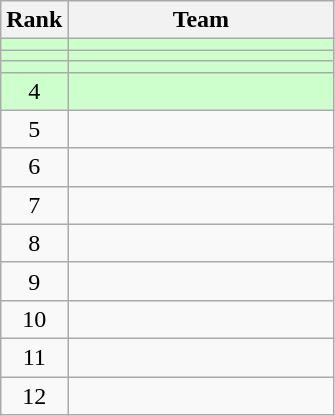<table class="wikitable">
<tr>
<th>Rank</th>
<th width=170>Team</th>
</tr>
<tr bgcolor=ccffcc>
<td align=center></td>
<td></td>
</tr>
<tr bgcolor=ccffcc>
<td align=center></td>
<td></td>
</tr>
<tr bgcolor=ccffcc>
<td align=center></td>
<td></td>
</tr>
<tr bgcolor=ccffcc>
<td align=center>4</td>
<td></td>
</tr>
<tr>
<td align=center>5</td>
<td></td>
</tr>
<tr>
<td align=center>6</td>
<td></td>
</tr>
<tr>
<td align=center>7</td>
<td></td>
</tr>
<tr>
<td align=center>8</td>
<td></td>
</tr>
<tr>
<td align=center>9</td>
<td></td>
</tr>
<tr>
<td align=center>10</td>
<td></td>
</tr>
<tr>
<td align=center>11</td>
<td></td>
</tr>
<tr>
<td align=center>12</td>
<td></td>
</tr>
</table>
